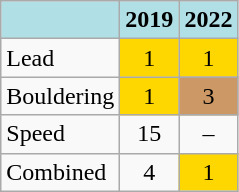<table class="wikitable" style="text-align: center">
<tr>
<th style="background: #b0e0e6"></th>
<th style="background: #b0e0e6">2019</th>
<th style="background: #b0e0e6">2022</th>
</tr>
<tr>
<td align="left">Lead</td>
<td style="background: gold">1</td>
<td style="background: gold">1</td>
</tr>
<tr>
<td align="left">Bouldering</td>
<td style="background: gold">1</td>
<td style="background: #cc9966">3</td>
</tr>
<tr>
<td align="left">Speed</td>
<td>15</td>
<td>–</td>
</tr>
<tr>
<td align="left">Combined</td>
<td>4</td>
<td style="background: gold">1</td>
</tr>
</table>
